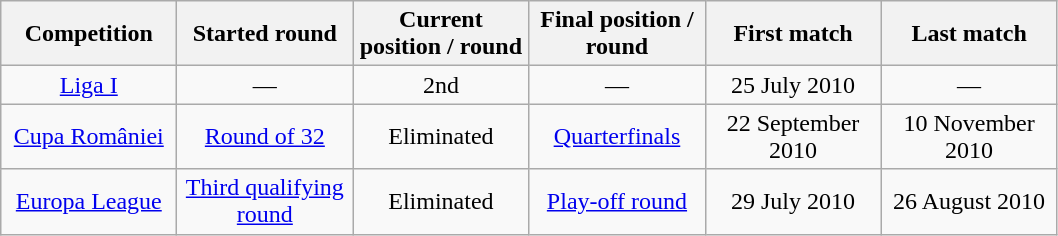<table class="wikitable">
<tr>
<th width=110px>Competition</th>
<th width=110px>Started round</th>
<th width=110px>Current position / round</th>
<th width=110px>Final position / round</th>
<th width=110px>First match</th>
<th width=110px>Last match</th>
</tr>
<tr align=center>
<td><a href='#'>Liga I</a></td>
<td>—</td>
<td>2nd</td>
<td>—</td>
<td>25 July 2010</td>
<td>—</td>
</tr>
<tr align=center>
<td><a href='#'>Cupa României</a></td>
<td><a href='#'>Round of 32</a></td>
<td>Eliminated</td>
<td><a href='#'>Quarterfinals</a></td>
<td>22 September 2010</td>
<td>10 November 2010</td>
</tr>
<tr align=center>
<td><a href='#'>Europa League</a></td>
<td><a href='#'>Third qualifying round</a></td>
<td>Eliminated</td>
<td><a href='#'>Play-off round</a></td>
<td>29 July 2010</td>
<td>26 August 2010</td>
</tr>
</table>
